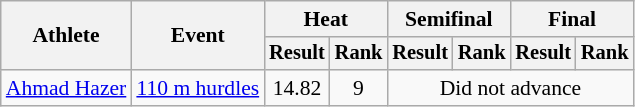<table class="wikitable" style="font-size:90%">
<tr>
<th rowspan="2">Athlete</th>
<th rowspan="2">Event</th>
<th colspan="2">Heat</th>
<th colspan="2">Semifinal</th>
<th colspan="2">Final</th>
</tr>
<tr style="font-size:95%">
<th>Result</th>
<th>Rank</th>
<th>Result</th>
<th>Rank</th>
<th>Result</th>
<th>Rank</th>
</tr>
<tr align=center>
<td align=left><a href='#'>Ahmad Hazer</a></td>
<td align=left><a href='#'>110 m hurdles</a></td>
<td>14.82</td>
<td>9</td>
<td colspan=4>Did not advance</td>
</tr>
</table>
